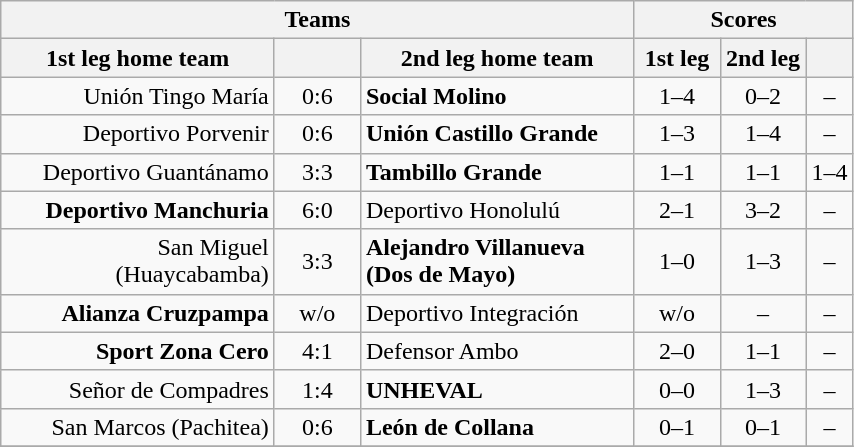<table class="wikitable" style="text-align: center;">
<tr>
<th colspan=3>Teams</th>
<th colspan=3>Scores</th>
</tr>
<tr>
<th width="175">1st leg home team</th>
<th width="50"></th>
<th width="175">2nd leg home team</th>
<th width="50">1st leg</th>
<th width="50">2nd leg</th>
<th></th>
</tr>
<tr>
<td align=right>Unión Tingo María</td>
<td>0:6</td>
<td align=left><strong>Social Molino</strong></td>
<td>1–4</td>
<td>0–2</td>
<td>–</td>
</tr>
<tr>
<td align=right>Deportivo Porvenir</td>
<td>0:6</td>
<td align=left><strong>Unión Castillo Grande</strong></td>
<td>1–3</td>
<td>1–4</td>
<td>–</td>
</tr>
<tr>
<td align=right>Deportivo Guantánamo</td>
<td>3:3</td>
<td align=left><strong>Tambillo Grande</strong></td>
<td>1–1</td>
<td>1–1</td>
<td>1–4</td>
</tr>
<tr>
<td align=right><strong>Deportivo Manchuria</strong></td>
<td>6:0</td>
<td align=left>Deportivo Honolulú</td>
<td>2–1</td>
<td>3–2</td>
<td>–</td>
</tr>
<tr>
<td align=right>San Miguel (Huaycabamba)</td>
<td>3:3</td>
<td align=left><strong>Alejandro Villanueva (Dos de Mayo)</strong></td>
<td>1–0</td>
<td>1–3</td>
<td>–</td>
</tr>
<tr>
<td align=right><strong>Alianza Cruzpampa</strong></td>
<td>w/o</td>
<td align=left>Deportivo Integración</td>
<td>w/o</td>
<td>–</td>
<td>–</td>
</tr>
<tr>
<td align=right><strong>Sport Zona Cero</strong></td>
<td>4:1</td>
<td align=left>Defensor Ambo</td>
<td>2–0</td>
<td>1–1</td>
<td>–</td>
</tr>
<tr>
<td align=right>Señor de Compadres</td>
<td>1:4</td>
<td align=left><strong>UNHEVAL</strong></td>
<td>0–0</td>
<td>1–3</td>
<td>–</td>
</tr>
<tr>
<td align=right>San Marcos (Pachitea)</td>
<td>0:6</td>
<td align=left><strong>León de Collana</strong></td>
<td>0–1</td>
<td>0–1</td>
<td>–</td>
</tr>
<tr>
</tr>
</table>
